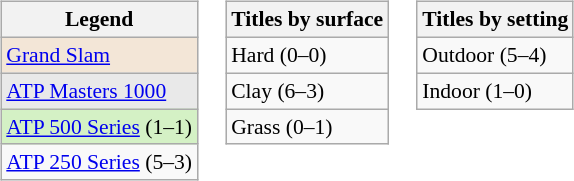<table>
<tr valign="top">
<td><br><table class="wikitable" style=font-size:90%>
<tr>
<th>Legend</th>
</tr>
<tr style="background:#f3e6d7;">
<td><a href='#'>Grand Slam</a></td>
</tr>
<tr style="background:#e9e9e9;">
<td><a href='#'>ATP Masters 1000</a></td>
</tr>
<tr style="background:#d4f1c5;">
<td><a href='#'>ATP 500 Series</a> (1–1)</td>
</tr>
<tr>
<td><a href='#'>ATP 250 Series</a> (5–3)</td>
</tr>
</table>
</td>
<td><br><table class="wikitable" style=font-size:90%>
<tr>
<th>Titles by surface</th>
</tr>
<tr>
<td>Hard (0–0)</td>
</tr>
<tr>
<td>Clay (6–3)</td>
</tr>
<tr>
<td>Grass (0–1)</td>
</tr>
</table>
</td>
<td><br><table class="wikitable"  style=font-size:90%>
<tr>
<th>Titles by setting</th>
</tr>
<tr>
<td>Outdoor (5–4)</td>
</tr>
<tr>
<td>Indoor (1–0)</td>
</tr>
</table>
</td>
</tr>
</table>
